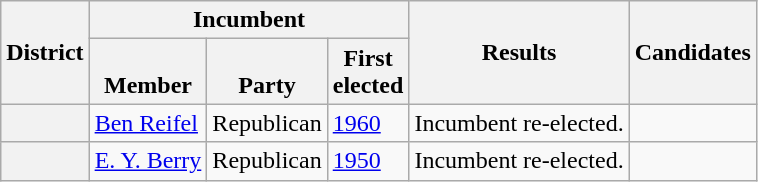<table class="wikitable sortable">
<tr>
<th rowspan=2>District</th>
<th colspan=3>Incumbent</th>
<th rowspan=2>Results</th>
<th rowspan=2 class="unsortable">Candidates</th>
</tr>
<tr valign=bottom>
<th>Member</th>
<th>Party</th>
<th>First<br>elected</th>
</tr>
<tr>
<th></th>
<td><a href='#'>Ben Reifel</a></td>
<td>Republican</td>
<td><a href='#'>1960</a></td>
<td>Incumbent re-elected.</td>
<td nowrap></td>
</tr>
<tr>
<th></th>
<td><a href='#'>E. Y. Berry</a></td>
<td>Republican</td>
<td><a href='#'>1950</a></td>
<td>Incumbent re-elected.</td>
<td nowrap></td>
</tr>
</table>
